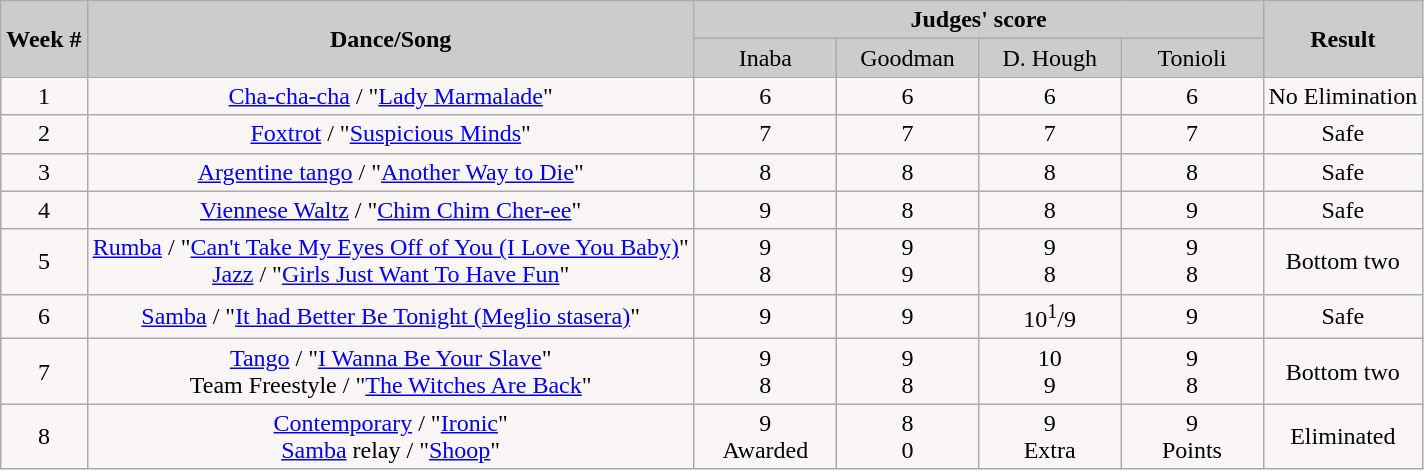<table class="wikitable" style="float:left;">
<tr style="text-align:Center; background:#ccc;">
<td rowspan="2"><strong>Week #</strong></td>
<td rowspan="2"><strong>Dance/Song</strong></td>
<td colspan="4"><strong>Judges' score</strong></td>
<td rowspan="2"><strong>Result</strong></td>
</tr>
<tr style="text-align:center; background:#ccc;">
<td style="width:10%; ">Inaba</td>
<td style="width:10%; ">Goodman</td>
<td style="width:10%; ">D. Hough</td>
<td style="width:10%; ">Tonioli</td>
</tr>
<tr style="text-align:center; background:#faf6f6;">
<td>1</td>
<td><a href='#'>Cha-cha-cha</a> / "<a href='#'>Lady Marmalade</a>"</td>
<td>6</td>
<td>6</td>
<td>6</td>
<td>6</td>
<td>No Elimination</td>
</tr>
<tr style="text-align:center; background:#faf6f6;">
<td>2</td>
<td><a href='#'>Foxtrot</a> / "<a href='#'>Suspicious Minds</a>"</td>
<td>7</td>
<td>7</td>
<td>7</td>
<td>7</td>
<td>Safe</td>
</tr>
<tr style="text-align:center; background:#faf6f6;">
<td>3</td>
<td><a href='#'>Argentine tango</a> / "<a href='#'>Another Way to Die</a>"</td>
<td>8</td>
<td>8</td>
<td>8</td>
<td>8</td>
<td>Safe</td>
</tr>
<tr style="text-align:center; background:#faf6f6;"|>
<td>4</td>
<td><a href='#'>Viennese Waltz</a> / "<a href='#'>Chim Chim Cher-ee</a>"</td>
<td>9</td>
<td>8</td>
<td>8</td>
<td>9</td>
<td>Safe</td>
</tr>
<tr style="text-align:center; background:#faf6f6;"|>
<td>5</td>
<td><a href='#'>Rumba</a> / "<a href='#'>Can't Take My Eyes Off of You (I Love You Baby)</a>"<br><a href='#'>Jazz</a> / "<a href='#'>Girls Just Want To Have Fun</a>"</td>
<td>9<br>8</td>
<td>9<br>9</td>
<td>9<br>8</td>
<td>9<br>8</td>
<td>Bottom two</td>
</tr>
<tr style="text-align:center; background:#faf6f6;"|>
<td>6</td>
<td><a href='#'>Samba</a> / "<a href='#'>It had Better Be Tonight (Meglio stasera)</a>"</td>
<td>9</td>
<td>9</td>
<td>10<sup>1</sup>/9</td>
<td>9</td>
<td>Safe</td>
</tr>
<tr style="text-align:center; background:#faf6f6;"|>
<td>7</td>
<td><a href='#'>Tango</a> / "<a href='#'>I Wanna Be Your Slave</a>"<br>Team Freestyle / "<a href='#'>The Witches Are Back</a>"</td>
<td>9<br>8</td>
<td>9<br>8</td>
<td>10<br>9</td>
<td>9<br>8</td>
<td>Bottom two</td>
</tr>
<tr style="text-align:center; background:#faf6f6;"|>
<td>8</td>
<td><a href='#'>Contemporary</a> / "<a href='#'>Ironic</a>"<br><a href='#'>Samba</a> relay / "<a href='#'>Shoop</a>"</td>
<td>9<br>Awarded</td>
<td>8<br>0</td>
<td>9<br>Extra</td>
<td>9<br>Points</td>
<td>Eliminated</td>
</tr>
</table>
